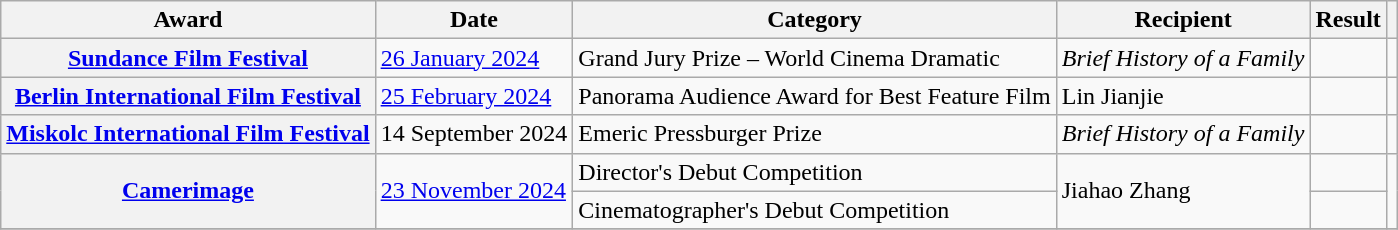<table class="wikitable sortable plainrowheaders">
<tr>
<th>Award</th>
<th>Date</th>
<th>Category</th>
<th>Recipient</th>
<th>Result</th>
<th></th>
</tr>
<tr>
<th scope="row"><a href='#'>Sundance Film Festival</a></th>
<td><a href='#'>26 January 2024</a></td>
<td>Grand Jury Prize – World Cinema Dramatic</td>
<td rowspan=1><em>Brief History of a Family</em></td>
<td></td>
<td align="center"></td>
</tr>
<tr>
<th scope="row" rowspan=1><a href='#'>Berlin International Film Festival</a></th>
<td rowspan=1><a href='#'>25 February 2024</a></td>
<td>Panorama Audience Award for Best Feature Film</td>
<td rowspan=1>Lin Jianjie</td>
<td></td>
<td align="center" rowspan="1"></td>
</tr>
<tr>
<th scope="row"><a href='#'>Miskolc International Film Festival</a></th>
<td>14 September 2024</td>
<td>Emeric Pressburger Prize</td>
<td><em>Brief History of a Family</em></td>
<td></td>
<td align=center></td>
</tr>
<tr>
<th scope="row" rowspan="2"><a href='#'>Camerimage</a></th>
<td rowspan="2"><a href='#'>23 November 2024</a></td>
<td>Director's Debut Competition</td>
<td rowspan="2">Jiahao Zhang</td>
<td></td>
<td rowspan="2" align="center"></td>
</tr>
<tr>
<td>Cinematographer's Debut Competition</td>
<td></td>
</tr>
<tr>
</tr>
</table>
